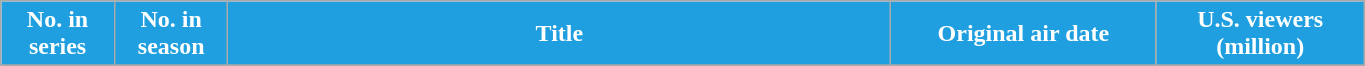<table class="wikitable plainrowheaders" style="width:72%;">
<tr>
<th scope="col" style="background-color: #1F9FDF; color: #FFFFFF; width:6%;">No. in<br>series</th>
<th scope="col" style="background-color: #1F9FDF; color: #FFFFFF; width:6%;">No. in<br>season</th>
<th scope="col" style="background-color: #1F9FDF; color: #FFFFFF; width:35%;">Title</th>
<th scope="col" style="background-color: #1F9FDF; color: #FFFFFF; width:14%;">Original air date</th>
<th scope="col" style="background-color: #1F9FDF; color: #FFFFFF; width:11%;">U.S. viewers<br>(million)</th>
</tr>
<tr>
</tr>
</table>
